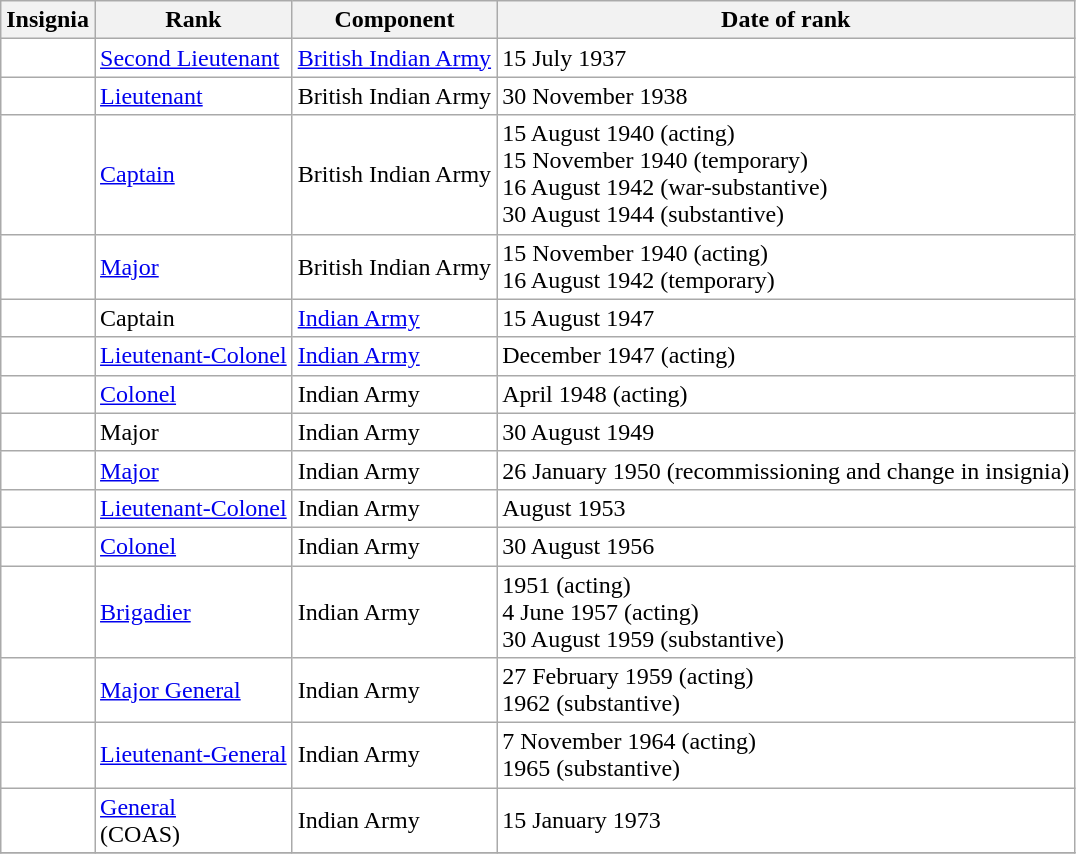<table class="wikitable" style="background:white">
<tr>
<th>Insignia</th>
<th>Rank</th>
<th>Component</th>
<th>Date of rank</th>
</tr>
<tr>
<td align="center"></td>
<td><a href='#'>Second Lieutenant</a></td>
<td><a href='#'>British Indian Army</a></td>
<td>15 July 1937</td>
</tr>
<tr>
<td align="center"></td>
<td><a href='#'>Lieutenant</a></td>
<td>British Indian Army</td>
<td>30 November 1938</td>
</tr>
<tr>
<td align="center"></td>
<td><a href='#'>Captain</a></td>
<td>British Indian Army</td>
<td>15 August 1940 (acting)<br>15 November 1940 (temporary)<br>16 August 1942 (war-substantive)<br>30 August 1944 (substantive)</td>
</tr>
<tr>
<td align="center"></td>
<td><a href='#'>Major</a></td>
<td>British Indian Army</td>
<td>15 November 1940 (acting)<br>16 August 1942 (temporary)</td>
</tr>
<tr>
<td align="center"></td>
<td>Captain</td>
<td><a href='#'>Indian Army</a></td>
<td>15 August 1947</td>
</tr>
<tr>
<td align="center"></td>
<td><a href='#'>Lieutenant-Colonel</a></td>
<td><a href='#'>Indian Army</a></td>
<td>December 1947 (acting)</td>
</tr>
<tr>
<td align="center"></td>
<td><a href='#'>Colonel</a></td>
<td>Indian Army</td>
<td>April 1948 (acting)</td>
</tr>
<tr>
<td align="center"></td>
<td>Major</td>
<td>Indian Army</td>
<td>30 August 1949</td>
</tr>
<tr>
<td align="center"></td>
<td><a href='#'>Major</a></td>
<td>Indian Army</td>
<td>26 January 1950 (recommissioning and change in insignia)</td>
</tr>
<tr>
<td align="center"></td>
<td><a href='#'>Lieutenant-Colonel</a></td>
<td>Indian Army</td>
<td>August 1953</td>
</tr>
<tr>
<td align="center"></td>
<td><a href='#'>Colonel</a></td>
<td>Indian Army</td>
<td>30 August 1956</td>
</tr>
<tr>
<td align="center"></td>
<td><a href='#'>Brigadier</a></td>
<td>Indian Army</td>
<td>1951 (acting)<br>4 June 1957 (acting)<br>30 August 1959 (substantive)</td>
</tr>
<tr>
<td align="center"></td>
<td><a href='#'>Major General</a></td>
<td>Indian Army</td>
<td>27 February 1959 (acting)<br>1962 (substantive)</td>
</tr>
<tr>
<td align="center"></td>
<td><a href='#'>Lieutenant-General</a></td>
<td>Indian Army</td>
<td>7 November 1964 (acting)<br>1965 (substantive)</td>
</tr>
<tr>
<td align="center"></td>
<td><a href='#'>General</a><br>(COAS)</td>
<td>Indian Army</td>
<td>15 January 1973</td>
</tr>
<tr>
</tr>
</table>
